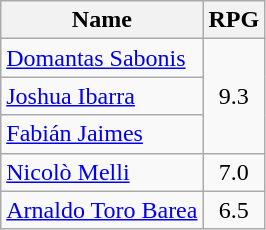<table class=wikitable>
<tr>
<th>Name</th>
<th>RPG</th>
</tr>
<tr>
<td> <a href='#'>Domantas Sabonis</a></td>
<td align=center rowspan=3>9.3</td>
</tr>
<tr>
<td> <a href='#'>Joshua Ibarra</a></td>
</tr>
<tr>
<td> <a href='#'>Fabián Jaimes</a></td>
</tr>
<tr>
<td> <a href='#'>Nicolò Melli</a></td>
<td align=center>7.0</td>
</tr>
<tr>
<td> <a href='#'>Arnaldo Toro Barea</a></td>
<td align=center>6.5</td>
</tr>
</table>
